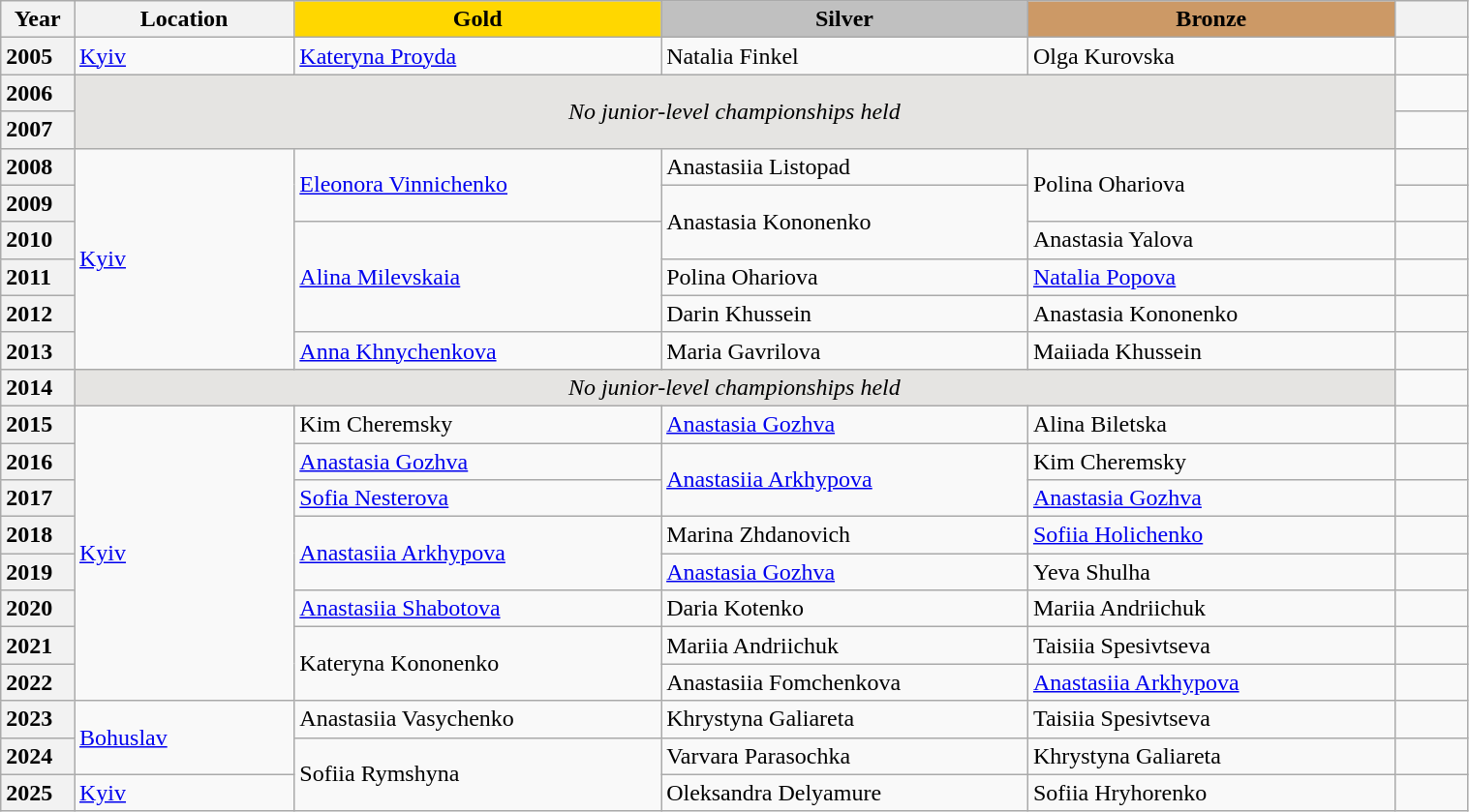<table class="wikitable unsortable" style="text-align:left; width:80%">
<tr>
<th scope="col" style="text-align:center; width:5%">Year</th>
<th scope="col" style="text-align:center; width:15%">Location</th>
<th scope="col" style="text-align:center; width:25%; background:gold">Gold</th>
<th scope="col" style="text-align:center; width:25%; background:silver">Silver</th>
<th scope="col" style="text-align:center; width:25%; background:#c96">Bronze</th>
<th scope="col" style="text-align:center; width:5%"></th>
</tr>
<tr>
<th scope="row" style="text-align:left">2005</th>
<td><a href='#'>Kyiv</a></td>
<td><a href='#'>Kateryna Proyda</a></td>
<td>Natalia Finkel</td>
<td>Olga Kurovska</td>
<td></td>
</tr>
<tr>
<th scope="row" style="text-align:left">2006</th>
<td colspan="4" rowspan="2" bgcolor="e5e4e2" align="center"><em>No junior-level championships held</em></td>
<td></td>
</tr>
<tr>
<th scope="row" style="text-align:left">2007</th>
<td></td>
</tr>
<tr>
<th scope="row" style="text-align:left">2008</th>
<td rowspan="6"><a href='#'>Kyiv</a></td>
<td rowspan="2"><a href='#'>Eleonora Vinnichenko</a></td>
<td>Anastasiia Listopad</td>
<td rowspan="2">Polina Ohariova</td>
<td></td>
</tr>
<tr>
<th scope="row" style="text-align:left">2009</th>
<td rowspan="2">Anastasia Kononenko</td>
<td></td>
</tr>
<tr>
<th scope="row" style="text-align:left">2010</th>
<td rowspan="3"><a href='#'>Alina Milevskaia</a></td>
<td>Anastasia Yalova</td>
<td></td>
</tr>
<tr>
<th scope="row" style="text-align:left">2011</th>
<td>Polina Ohariova</td>
<td><a href='#'>Natalia Popova</a></td>
<td></td>
</tr>
<tr>
<th scope="row" style="text-align:left">2012</th>
<td>Darin Khussein</td>
<td>Anastasia Kononenko</td>
<td></td>
</tr>
<tr>
<th scope="row" style="text-align:left">2013</th>
<td><a href='#'>Anna Khnychenkova</a></td>
<td>Maria Gavrilova</td>
<td>Maiiada Khussein</td>
<td></td>
</tr>
<tr>
<th scope="row" style="text-align:left">2014</th>
<td colspan="4" bgcolor="e5e4e2" align="center"><em>No junior-level championships held</em></td>
<td></td>
</tr>
<tr>
<th scope="row" style="text-align:left">2015</th>
<td rowspan="8"><a href='#'>Kyiv</a></td>
<td>Kim Cheremsky</td>
<td><a href='#'>Anastasia Gozhva</a></td>
<td>Alina Biletska</td>
<td></td>
</tr>
<tr>
<th scope="row" style="text-align:left">2016</th>
<td><a href='#'>Anastasia Gozhva</a></td>
<td rowspan="2"><a href='#'>Anastasiia Arkhypova</a></td>
<td>Kim Cheremsky</td>
<td></td>
</tr>
<tr>
<th scope="row" style="text-align:left">2017</th>
<td><a href='#'>Sofia Nesterova</a></td>
<td><a href='#'>Anastasia Gozhva</a></td>
<td></td>
</tr>
<tr>
<th scope="row" style="text-align:left">2018</th>
<td rowspan="2"><a href='#'>Anastasiia Arkhypova</a></td>
<td>Marina Zhdanovich</td>
<td><a href='#'>Sofiia Holichenko</a></td>
<td></td>
</tr>
<tr>
<th scope="row" style="text-align:left">2019</th>
<td><a href='#'>Anastasia Gozhva</a></td>
<td>Yeva Shulha</td>
<td></td>
</tr>
<tr>
<th scope="row" style="text-align:left">2020</th>
<td><a href='#'>Anastasiia Shabotova</a></td>
<td>Daria Kotenko</td>
<td>Mariia Andriichuk</td>
<td></td>
</tr>
<tr>
<th scope="row" style="text-align:left">2021</th>
<td rowspan="2">Kateryna Kononenko</td>
<td>Mariia Andriichuk</td>
<td>Taisiia Spesivtseva</td>
<td></td>
</tr>
<tr>
<th scope="row" style="text-align:left">2022</th>
<td>Anastasiia Fomchenkova</td>
<td><a href='#'>Anastasiia Arkhypova</a></td>
<td></td>
</tr>
<tr>
<th scope="row" style="text-align:left">2023</th>
<td rowspan="2"><a href='#'>Bohuslav</a></td>
<td>Anastasiia Vasychenko</td>
<td>Khrystyna Galiareta</td>
<td>Taisiia Spesivtseva</td>
<td></td>
</tr>
<tr>
<th scope="row" style="text-align:left">2024</th>
<td rowspan="2">Sofiia Rymshyna</td>
<td>Varvara Parasochka</td>
<td>Khrystyna Galiareta</td>
<td></td>
</tr>
<tr>
<th scope="row" style="text-align:left">2025</th>
<td><a href='#'>Kyiv</a></td>
<td>Oleksandra Delyamure</td>
<td>Sofiia Hryhorenko</td>
<td></td>
</tr>
</table>
